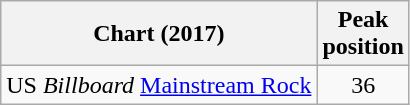<table class="wikitable sortable">
<tr>
<th>Chart (2017)</th>
<th>Peak<br>position</th>
</tr>
<tr>
<td>US <em>Billboard</em> <a href='#'>Mainstream Rock</a></td>
<td style="text-align:center;">36</td>
</tr>
</table>
